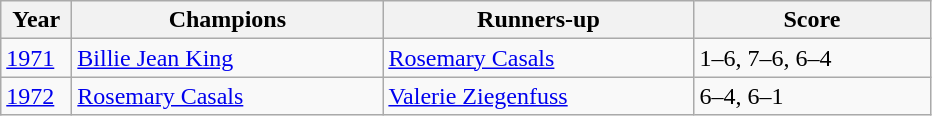<table class="wikitable">
<tr>
<th style="width:40px">Year</th>
<th style="width:200px">Champions</th>
<th style="width:200px">Runners-up</th>
<th style="width:150px" class="unsortable">Score</th>
</tr>
<tr>
<td><a href='#'>1971</a></td>
<td> <a href='#'>Billie Jean King</a></td>
<td> <a href='#'>Rosemary Casals</a></td>
<td>1–6, 7–6, 6–4</td>
</tr>
<tr>
<td><a href='#'>1972</a></td>
<td> <a href='#'>Rosemary Casals</a></td>
<td> <a href='#'>Valerie Ziegenfuss</a></td>
<td>6–4, 6–1</td>
</tr>
</table>
